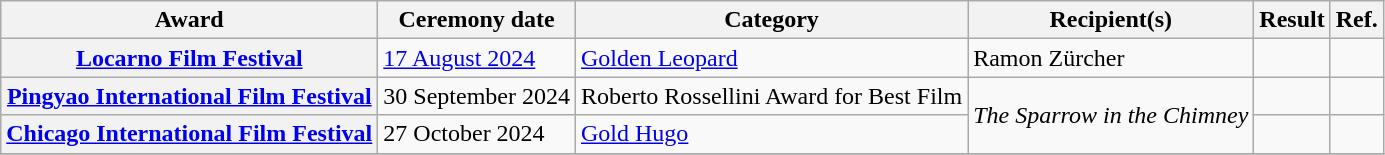<table class="wikitable sortable plainrowheaders">
<tr>
<th scope="col">Award</th>
<th scope="col">Ceremony date</th>
<th scope="col">Category</th>
<th scope="col">Recipient(s)</th>
<th scope="col">Result</th>
<th scope="col" class="unsortable">Ref.</th>
</tr>
<tr>
<th scope="row"><a href='#'>Locarno Film Festival</a></th>
<td><a href='#'>17 August 2024</a></td>
<td><a href='#'>Golden Leopard</a></td>
<td>Ramon Zürcher</td>
<td></td>
<td align="center"></td>
</tr>
<tr>
<th scope="row"><a href='#'>Pingyao International Film Festival</a></th>
<td>30 September 2024</td>
<td>Roberto Rossellini Award for Best Film</td>
<td rowspan=2><em>The Sparrow in the Chimney</em></td>
<td></td>
<td align="center"></td>
</tr>
<tr>
<th scope="row"><a href='#'>Chicago International Film Festival</a></th>
<td>27 October 2024</td>
<td><a href='#'>Gold Hugo</a></td>
<td></td>
<td align="center"></td>
</tr>
<tr>
</tr>
</table>
